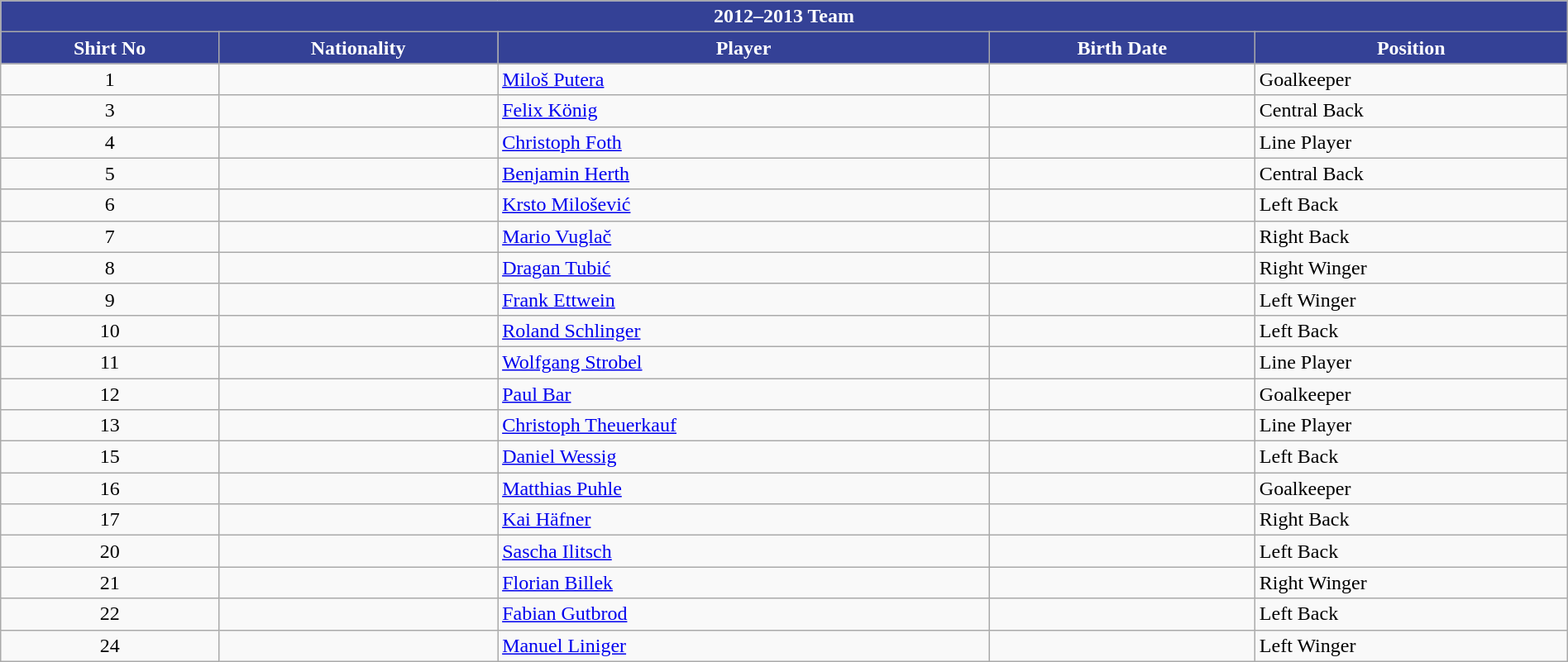<table class="wikitable collapsible collapsed" style="width:100%">
<tr>
<th colspan=5 style="background-color:#344196;color:white;text-align:center;">2012–2013 Team</th>
</tr>
<tr>
<th style="color:white; background:#344196">Shirt No</th>
<th style="color:white; background:#344196">Nationality</th>
<th style="color:white; background:#344196">Player</th>
<th style="color:white; background:#344196">Birth Date</th>
<th style="color:white; background:#344196">Position</th>
</tr>
<tr>
<td align=center>1</td>
<td></td>
<td><a href='#'>Miloš Putera</a></td>
<td></td>
<td>Goalkeeper</td>
</tr>
<tr>
<td align=center>3</td>
<td></td>
<td><a href='#'>Felix König</a></td>
<td></td>
<td>Central Back</td>
</tr>
<tr>
<td align=center>4</td>
<td></td>
<td><a href='#'>Christoph Foth</a></td>
<td></td>
<td>Line Player</td>
</tr>
<tr>
<td align=center>5</td>
<td></td>
<td><a href='#'>Benjamin Herth</a></td>
<td></td>
<td>Central Back</td>
</tr>
<tr>
<td align=center>6</td>
<td></td>
<td><a href='#'>Krsto Milošević</a></td>
<td></td>
<td>Left Back</td>
</tr>
<tr>
<td align=center>7</td>
<td></td>
<td><a href='#'>Mario Vuglač</a></td>
<td></td>
<td>Right Back</td>
</tr>
<tr>
<td align=center>8</td>
<td></td>
<td><a href='#'>Dragan Tubić</a></td>
<td></td>
<td>Right Winger</td>
</tr>
<tr>
<td align=center>9</td>
<td></td>
<td><a href='#'>Frank Ettwein</a></td>
<td></td>
<td>Left Winger</td>
</tr>
<tr>
<td align=center>10</td>
<td></td>
<td><a href='#'>Roland Schlinger</a></td>
<td></td>
<td>Left Back</td>
</tr>
<tr>
<td align=center>11</td>
<td></td>
<td><a href='#'>Wolfgang Strobel</a></td>
<td></td>
<td>Line Player</td>
</tr>
<tr>
<td align=center>12</td>
<td></td>
<td><a href='#'>Paul Bar</a></td>
<td></td>
<td>Goalkeeper</td>
</tr>
<tr>
<td align=center>13</td>
<td></td>
<td><a href='#'>Christoph Theuerkauf</a></td>
<td></td>
<td>Line Player</td>
</tr>
<tr>
<td align=center>15</td>
<td></td>
<td><a href='#'>Daniel Wessig</a></td>
<td></td>
<td>Left Back</td>
</tr>
<tr>
<td align=center>16</td>
<td></td>
<td><a href='#'>Matthias Puhle</a></td>
<td></td>
<td>Goalkeeper</td>
</tr>
<tr>
<td align=center>17</td>
<td></td>
<td><a href='#'>Kai Häfner</a></td>
<td></td>
<td>Right Back</td>
</tr>
<tr>
<td align=center>20</td>
<td></td>
<td><a href='#'>Sascha Ilitsch</a></td>
<td></td>
<td>Left Back</td>
</tr>
<tr>
<td align=center>21</td>
<td></td>
<td><a href='#'>Florian Billek</a></td>
<td></td>
<td>Right Winger</td>
</tr>
<tr>
<td align=center>22</td>
<td></td>
<td><a href='#'>Fabian Gutbrod</a></td>
<td></td>
<td>Left Back</td>
</tr>
<tr>
<td align=center>24</td>
<td></td>
<td><a href='#'>Manuel Liniger</a></td>
<td></td>
<td>Left Winger</td>
</tr>
</table>
